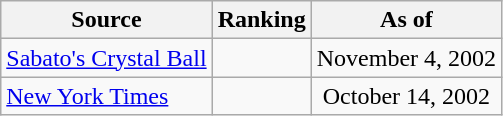<table class="wikitable" style="text-align:center">
<tr>
<th>Source</th>
<th>Ranking</th>
<th>As of</th>
</tr>
<tr>
<td align=left><a href='#'>Sabato's Crystal Ball</a></td>
<td></td>
<td>November 4, 2002</td>
</tr>
<tr>
<td align=left><a href='#'>New York Times</a></td>
<td></td>
<td>October 14, 2002</td>
</tr>
</table>
